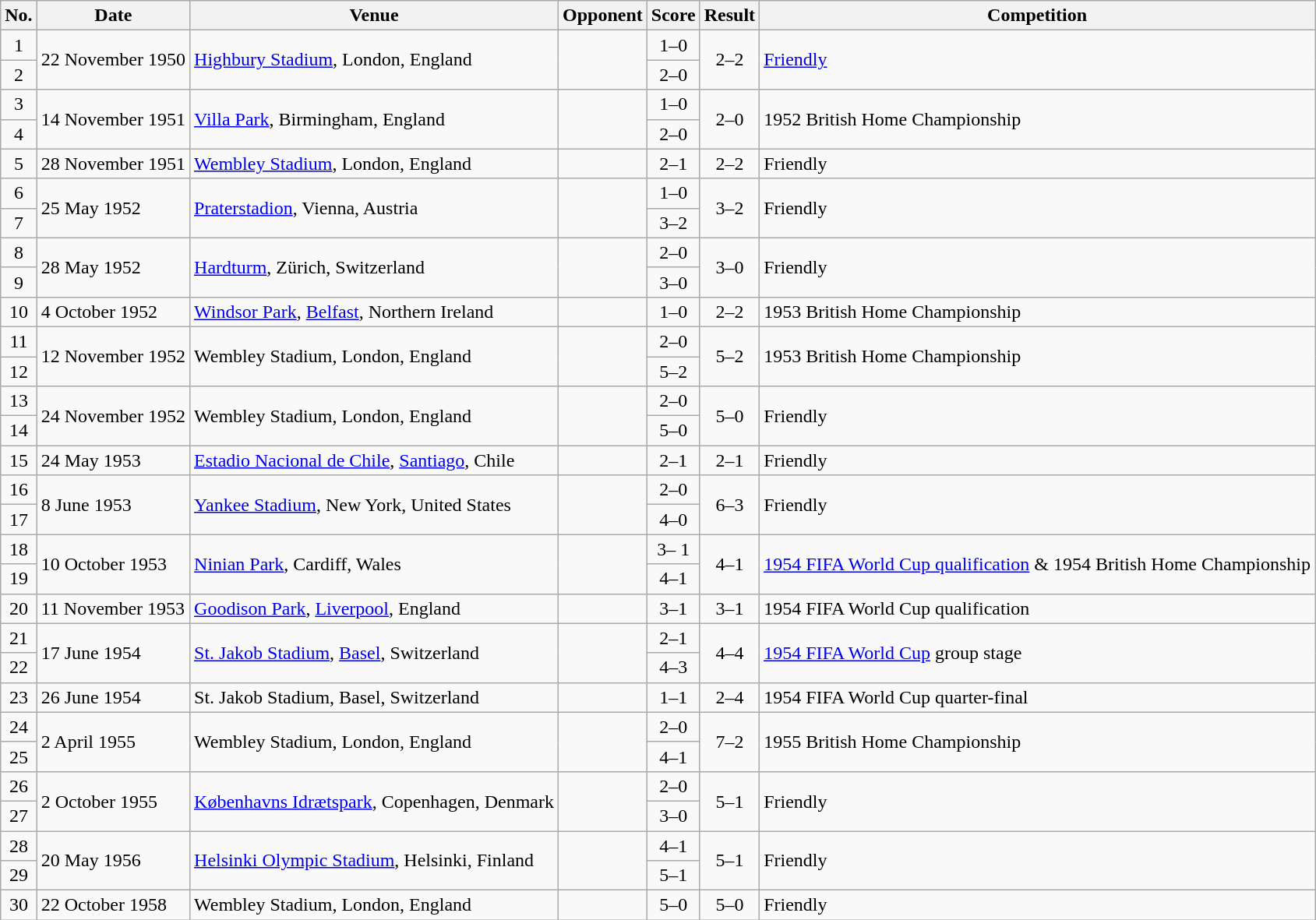<table class="wikitable sortable">
<tr>
<th scope="col">No.</th>
<th scope="col">Date</th>
<th scope="col">Venue</th>
<th scope="col">Opponent</th>
<th scope="col">Score</th>
<th scope="col">Result</th>
<th scope="col">Competition</th>
</tr>
<tr>
<td align="center">1</td>
<td rowspan="2">22 November 1950</td>
<td rowspan="2"><a href='#'>Highbury Stadium</a>, London, England</td>
<td rowspan="2"></td>
<td align="center">1–0</td>
<td rowspan="2" style="text-align:center">2–2</td>
<td rowspan="2"><a href='#'>Friendly</a></td>
</tr>
<tr>
<td align="center">2</td>
<td align="center">2–0</td>
</tr>
<tr>
<td align="center">3</td>
<td rowspan="2">14 November 1951</td>
<td rowspan="2"><a href='#'>Villa Park</a>, Birmingham, England</td>
<td rowspan="2"></td>
<td align="center">1–0</td>
<td rowspan="2" style="text-align:center">2–0</td>
<td rowspan="2">1952 British Home Championship</td>
</tr>
<tr>
<td align="center">4</td>
<td align="center">2–0</td>
</tr>
<tr>
<td align="center">5</td>
<td>28 November 1951</td>
<td><a href='#'>Wembley Stadium</a>, London, England</td>
<td></td>
<td align="center">2–1</td>
<td align="center">2–2</td>
<td>Friendly</td>
</tr>
<tr>
<td align="center">6</td>
<td rowspan="2">25 May 1952</td>
<td rowspan="2"><a href='#'>Praterstadion</a>, Vienna, Austria</td>
<td rowspan="2"></td>
<td align="center">1–0</td>
<td rowspan="2" style="text-align:center">3–2</td>
<td rowspan="2">Friendly</td>
</tr>
<tr>
<td align="center">7</td>
<td align="center">3–2</td>
</tr>
<tr>
<td align="center">8</td>
<td rowspan="2">28 May 1952</td>
<td rowspan="2"><a href='#'>Hardturm</a>, Zürich, Switzerland</td>
<td rowspan="2"></td>
<td align="center">2–0</td>
<td rowspan="2" style="text-align:center">3–0</td>
<td rowspan="2">Friendly</td>
</tr>
<tr>
<td align="center">9</td>
<td align="center">3–0</td>
</tr>
<tr>
<td align="center">10</td>
<td>4 October 1952</td>
<td><a href='#'>Windsor Park</a>, <a href='#'>Belfast</a>, Northern Ireland</td>
<td></td>
<td align="center">1–0</td>
<td align="center">2–2</td>
<td>1953 British Home Championship</td>
</tr>
<tr>
<td align="center">11</td>
<td rowspan="2">12 November 1952</td>
<td rowspan="2">Wembley Stadium, London, England</td>
<td rowspan="2"></td>
<td align="center">2–0</td>
<td rowspan="2" style="text-align:center">5–2</td>
<td rowspan="2">1953 British Home Championship</td>
</tr>
<tr>
<td align="center">12</td>
<td align="center">5–2</td>
</tr>
<tr>
<td align="center">13</td>
<td rowspan="2">24 November 1952</td>
<td rowspan="2">Wembley Stadium, London, England</td>
<td rowspan="2"></td>
<td align="center">2–0</td>
<td rowspan="2" style="text-align:center">5–0</td>
<td rowspan="2">Friendly</td>
</tr>
<tr>
<td align="center">14</td>
<td align="center">5–0</td>
</tr>
<tr>
<td align="center">15</td>
<td>24 May 1953</td>
<td><a href='#'>Estadio Nacional de Chile</a>, <a href='#'>Santiago</a>, Chile</td>
<td></td>
<td align="center">2–1</td>
<td align="center">2–1</td>
<td>Friendly</td>
</tr>
<tr>
<td align="center">16</td>
<td rowspan="2">8 June 1953</td>
<td rowspan="2"><a href='#'>Yankee Stadium</a>, New York, United States</td>
<td rowspan="2"></td>
<td align="center">2–0</td>
<td rowspan="2" style="text-align:center">6–3</td>
<td rowspan="2">Friendly</td>
</tr>
<tr>
<td align="center">17</td>
<td align="center">4–0</td>
</tr>
<tr>
<td align="center">18</td>
<td rowspan="2">10 October 1953</td>
<td rowspan="2"><a href='#'>Ninian Park</a>, Cardiff, Wales</td>
<td rowspan="2"></td>
<td align="center">3– 1</td>
<td rowspan="2" style="text-align:center">4–1</td>
<td rowspan="2"><a href='#'>1954 FIFA World Cup qualification</a> & 1954 British Home Championship</td>
</tr>
<tr>
<td align="center">19</td>
<td align="center">4–1</td>
</tr>
<tr>
<td align="center">20</td>
<td>11 November 1953</td>
<td><a href='#'>Goodison Park</a>, <a href='#'>Liverpool</a>, England</td>
<td></td>
<td align="center">3–1</td>
<td align="center">3–1</td>
<td>1954 FIFA World Cup qualification</td>
</tr>
<tr>
<td align="center">21</td>
<td rowspan="2">17 June 1954</td>
<td rowspan="2"><a href='#'>St. Jakob Stadium</a>, <a href='#'>Basel</a>, Switzerland</td>
<td rowspan="2"></td>
<td align="center">2–1</td>
<td rowspan="2" style="text-align:center">4–4</td>
<td rowspan="2"><a href='#'>1954 FIFA World Cup</a> group stage</td>
</tr>
<tr>
<td align="center">22</td>
<td align="center">4–3</td>
</tr>
<tr>
<td align="center">23</td>
<td>26 June 1954</td>
<td>St. Jakob Stadium, Basel, Switzerland</td>
<td></td>
<td align="center">1–1</td>
<td align="center">2–4</td>
<td>1954 FIFA World Cup quarter-final</td>
</tr>
<tr>
<td align="center">24</td>
<td rowspan="2">2 April 1955</td>
<td rowspan="2">Wembley Stadium, London, England</td>
<td rowspan="2"></td>
<td align="center">2–0</td>
<td rowspan="2" style="text-align:center">7–2</td>
<td rowspan="2">1955 British Home Championship</td>
</tr>
<tr>
<td align="center">25</td>
<td align="center">4–1</td>
</tr>
<tr>
<td align="center">26</td>
<td rowspan="2">2 October 1955</td>
<td rowspan="2"><a href='#'>Københavns Idrætspark</a>, Copenhagen, Denmark</td>
<td rowspan="2"></td>
<td align="center">2–0</td>
<td rowspan="2" style="text-align:center">5–1</td>
<td rowspan="2">Friendly</td>
</tr>
<tr>
<td align="center">27</td>
<td align="center">3–0</td>
</tr>
<tr>
<td align="center">28</td>
<td rowspan="2">20 May 1956</td>
<td rowspan="2"><a href='#'>Helsinki Olympic Stadium</a>, Helsinki, Finland</td>
<td rowspan="2"></td>
<td align="center">4–1</td>
<td rowspan="2" style="text-align:center">5–1</td>
<td rowspan="2">Friendly</td>
</tr>
<tr>
<td align="center">29</td>
<td align="center">5–1</td>
</tr>
<tr>
<td align="center">30</td>
<td>22 October 1958</td>
<td>Wembley Stadium, London, England</td>
<td></td>
<td align="center">5–0</td>
<td align="center">5–0</td>
<td>Friendly</td>
</tr>
</table>
